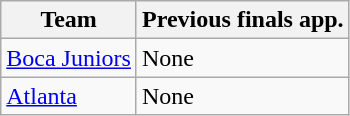<table class="wikitable">
<tr>
<th>Team</th>
<th>Previous finals app.</th>
</tr>
<tr>
<td><a href='#'>Boca Juniors</a></td>
<td>None</td>
</tr>
<tr>
<td><a href='#'>Atlanta</a></td>
<td>None</td>
</tr>
</table>
